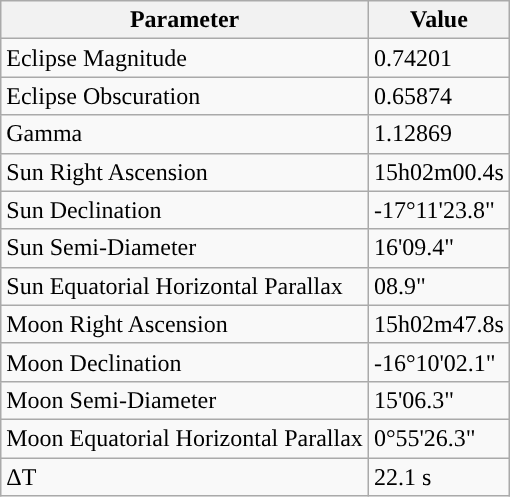<table class="wikitable">
<tr>
<th>Parameter</th>
<th>Value</th>
</tr>
<tr>
<td>Eclipse Magnitude</td>
<td>0.74201</td>
</tr>
<tr>
<td>Eclipse Obscuration</td>
<td>0.65874</td>
</tr>
<tr>
<td>Gamma</td>
<td>1.12869</td>
</tr>
<tr>
<td>Sun Right Ascension</td>
<td>15h02m00.4s</td>
</tr>
<tr>
<td>Sun Declination</td>
<td>-17°11'23.8"</td>
</tr>
<tr>
<td>Sun Semi-Diameter</td>
<td>16'09.4"</td>
</tr>
<tr>
<td>Sun Equatorial Horizontal Parallax</td>
<td>08.9"</td>
</tr>
<tr>
<td>Moon Right Ascension</td>
<td>15h02m47.8s</td>
</tr>
<tr>
<td>Moon Declination</td>
<td>-16°10'02.1"</td>
</tr>
<tr>
<td>Moon Semi-Diameter</td>
<td>15'06.3"</td>
</tr>
<tr>
<td>Moon Equatorial Horizontal Parallax</td>
<td>0°55'26.3"</td>
</tr>
<tr>
<td>ΔT</td>
<td>22.1 s</td>
</tr>
</table>
